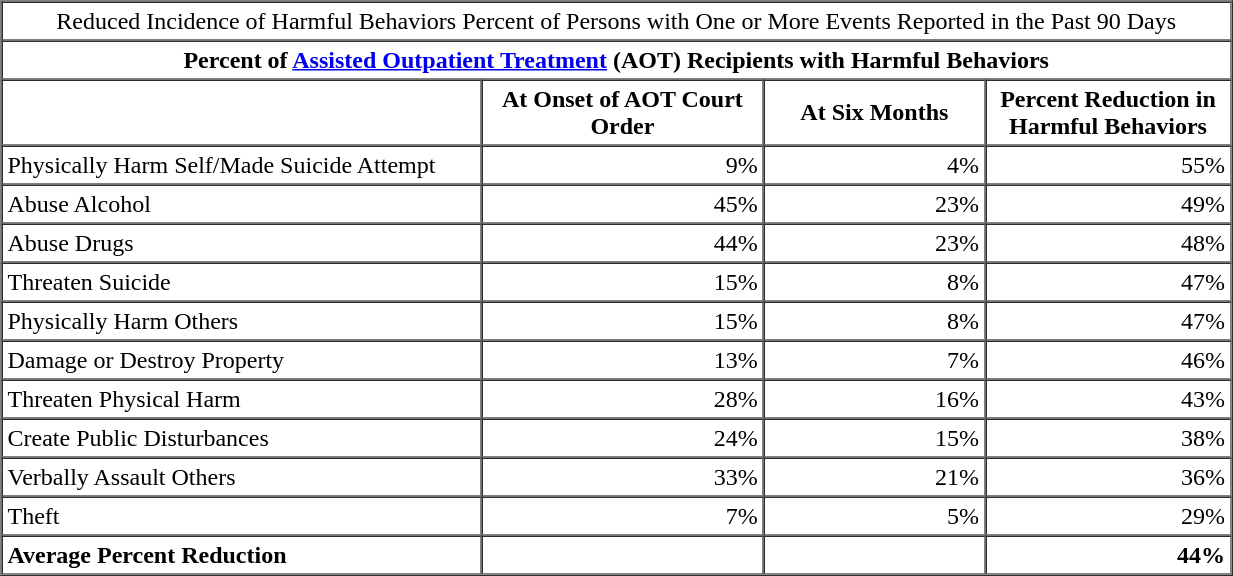<table style="width:65%;" border="1" cellpadding="3" cellspacing="0" summary="format only">
<tr>
<td colspan="4" style="text-align:center;">Reduced Incidence of Harmful Behaviors Percent of Persons with One or More Events Reported in the Past 90 Days</td>
</tr>
<tr>
<td colspan="4" style="text-align:center;"><strong>Percent of <a href='#'>Assisted Outpatient Treatment</a> (AOT) Recipients with Harmful Behaviors</strong></td>
</tr>
<tr>
<td><strong>  </strong></td>
<th scope="col" style="width:23%;">At Onset of AOT Court Order</th>
<th scope="col" style="width:18%;">At Six Months</th>
<th scope="col" style="width:20%;">Percent Reduction in Harmful Behaviors</th>
</tr>
<tr>
<td>Physically Harm Self/Made Suicide Attempt</td>
<td style="text-align:right;">9%</td>
<td style="text-align:right;">4%</td>
<td style="text-align:right;">55%</td>
</tr>
<tr>
<td>Abuse Alcohol</td>
<td style="text-align:right;">45%</td>
<td style="text-align:right;">23%</td>
<td style="text-align:right;">49%</td>
</tr>
<tr>
<td>Abuse Drugs</td>
<td style="text-align:right;">44%</td>
<td style="text-align:right;">23%</td>
<td style="text-align:right;">48%</td>
</tr>
<tr>
<td>Threaten Suicide</td>
<td style="text-align:right;">15%</td>
<td style="text-align:right;">8%</td>
<td style="text-align:right;">47%</td>
</tr>
<tr>
<td>Physically Harm Others</td>
<td style="text-align:right;">15%</td>
<td style="text-align:right;">8%</td>
<td style="text-align:right;">47%</td>
</tr>
<tr>
<td>Damage or Destroy Property</td>
<td style="text-align:right;">13%</td>
<td style="text-align:right;">7%</td>
<td style="text-align:right;">46%</td>
</tr>
<tr>
<td>Threaten Physical Harm</td>
<td style="text-align:right;">28%</td>
<td style="text-align:right;">16%</td>
<td style="text-align:right;">43%</td>
</tr>
<tr>
<td>Create Public Disturbances</td>
<td style="text-align:right;">24%</td>
<td style="text-align:right;">15%</td>
<td style="text-align:right;">38%</td>
</tr>
<tr>
<td>Verbally Assault Others</td>
<td style="text-align:right;">33%</td>
<td style="text-align:right;">21%</td>
<td style="text-align:right;">36%</td>
</tr>
<tr>
<td>Theft</td>
<td style="text-align:right;">7%</td>
<td style="text-align:right;">5%</td>
<td style="text-align:right;">29%</td>
</tr>
<tr>
<td><strong>Average Percent Reduction</strong></td>
<td><strong> </strong></td>
<td><strong> </strong></td>
<td style="text-align:right;"><strong>44%</strong></td>
</tr>
</table>
